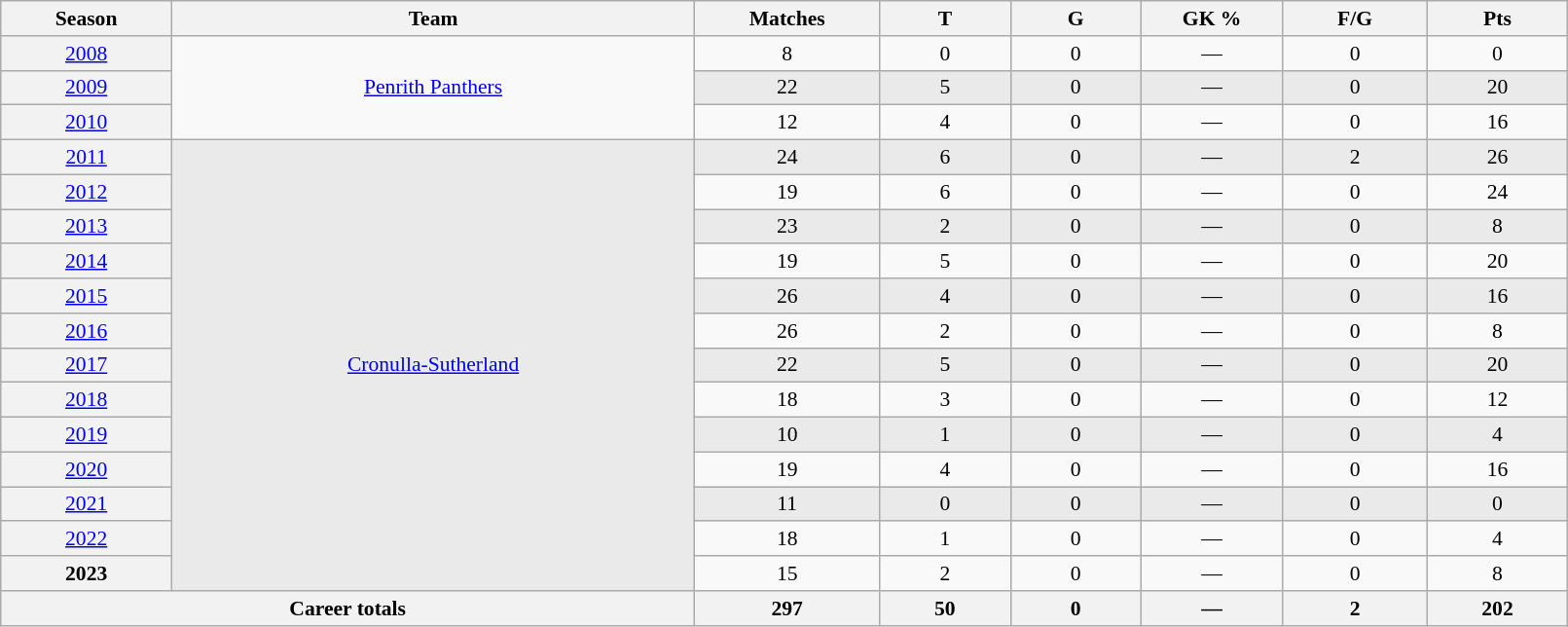<table class="wikitable sortable"  style="font-size:90%; text-align:center; width:85%;">
<tr>
<th width=2%>Season</th>
<th width=8%>Team</th>
<th width=2%>Matches</th>
<th width=2%>T</th>
<th width=2%>G</th>
<th width=2%>GK %</th>
<th width=2%>F/G</th>
<th width=2%>Pts</th>
</tr>
<tr>
<th scope="row" style="text-align:center; font-weight:normal"><a href='#'>2008</a></th>
<td rowspan="3" style="text-align:center;"> <a href='#'>Penrith Panthers</a></td>
<td>8</td>
<td>0</td>
<td>0</td>
<td>—</td>
<td>0</td>
<td>0</td>
</tr>
<tr style="background:#eaeaea;">
<th scope="row" style="text-align:center; font-weight:normal"><a href='#'>2009</a></th>
<td>22</td>
<td>5</td>
<td>0</td>
<td>—</td>
<td>0</td>
<td>20</td>
</tr>
<tr>
<th scope="row" style="text-align:center; font-weight:normal"><a href='#'>2010</a></th>
<td>12</td>
<td>4</td>
<td>0</td>
<td>—</td>
<td>0</td>
<td>16</td>
</tr>
<tr style="background:#eaeaea;">
<th scope="row" style="text-align:center; font-weight:normal"><a href='#'>2011</a></th>
<td rowspan="13" style="text-align:center;"> <a href='#'>Cronulla-Sutherland</a></td>
<td>24</td>
<td>6</td>
<td>0</td>
<td>—</td>
<td>2</td>
<td>26</td>
</tr>
<tr>
<th scope="row" style="text-align:center; font-weight:normal"><a href='#'>2012</a></th>
<td>19</td>
<td>6</td>
<td>0</td>
<td>—</td>
<td>0</td>
<td>24</td>
</tr>
<tr style="background:#eaeaea;">
<th scope="row" style="text-align:center; font-weight:normal"><a href='#'>2013</a></th>
<td>23</td>
<td>2</td>
<td>0</td>
<td>—</td>
<td>0</td>
<td>8</td>
</tr>
<tr>
<th scope="row" style="text-align:center; font-weight:normal"><a href='#'>2014</a></th>
<td>19</td>
<td>5</td>
<td>0</td>
<td>—</td>
<td>0</td>
<td>20</td>
</tr>
<tr style="background:#eaeaea;">
<th scope="row" style="text-align:center; font-weight:normal"><a href='#'>2015</a></th>
<td>26</td>
<td>4</td>
<td>0</td>
<td>—</td>
<td>0</td>
<td>16</td>
</tr>
<tr>
<th scope="row" style="text-align:center; font-weight:normal"><a href='#'>2016</a></th>
<td>26</td>
<td>2</td>
<td>0</td>
<td>—</td>
<td>0</td>
<td>8</td>
</tr>
<tr style="background:#eaeaea;">
<th scope="row" style="text-align:center; font-weight:normal"><a href='#'>2017</a></th>
<td>22</td>
<td>5</td>
<td>0</td>
<td>—</td>
<td>0</td>
<td>20</td>
</tr>
<tr>
<th scope="row" style="text-align:center; font-weight:normal"><a href='#'>2018</a></th>
<td>18</td>
<td>3</td>
<td>0</td>
<td>—</td>
<td>0</td>
<td>12</td>
</tr>
<tr style="background:#eaeaea;">
<th scope="row" style="text-align:center; font-weight:normal"><a href='#'>2019</a></th>
<td>10</td>
<td>1</td>
<td>0</td>
<td>—</td>
<td>0</td>
<td>4</td>
</tr>
<tr>
<th scope="row" style="text-align:center; font-weight:normal"><a href='#'>2020</a></th>
<td>19</td>
<td>4</td>
<td>0</td>
<td>—</td>
<td>0</td>
<td>16</td>
</tr>
<tr style="background:#eaeaea;">
<th scope="row" style="text-align:center; font-weight:normal"><a href='#'>2021</a></th>
<td>11</td>
<td>0</td>
<td>0</td>
<td>—</td>
<td>0</td>
<td>0</td>
</tr>
<tr>
<th scope="row" style="text-align:center; font-weight:normal"><a href='#'>2022</a></th>
<td>18</td>
<td>1</td>
<td>0</td>
<td>—</td>
<td>0</td>
<td>4</td>
</tr>
<tr>
<th>2023</th>
<td>15</td>
<td>2</td>
<td>0</td>
<td>—</td>
<td>0</td>
<td>8</td>
</tr>
<tr class="sortbottom">
<th colspan="2">Career totals</th>
<th>297</th>
<th>50</th>
<th>0</th>
<th>—</th>
<th>2</th>
<th>202</th>
</tr>
</table>
